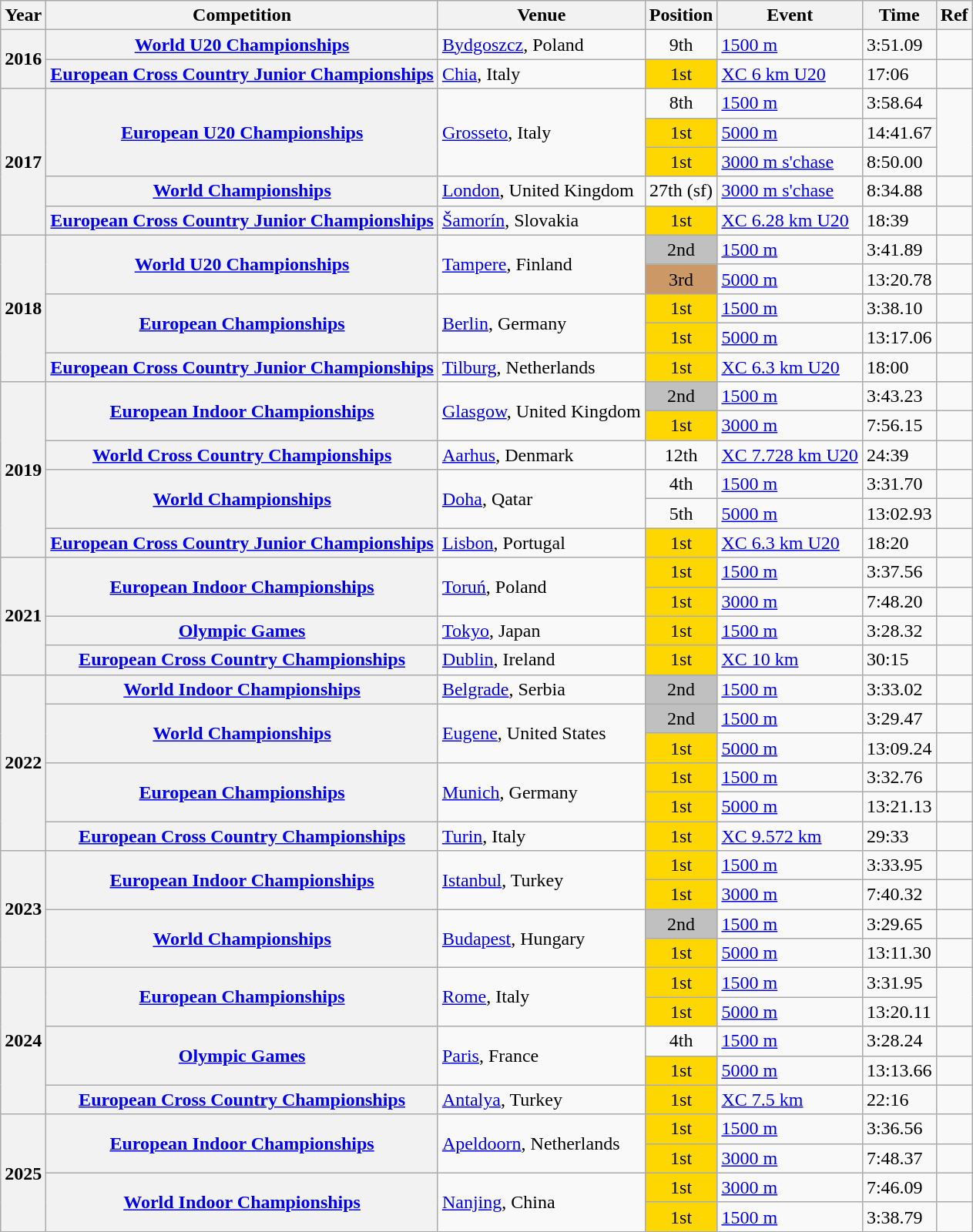<table class="wikitable sortable">
<tr>
<th scope="col">Year</th>
<th scope="col">Competition</th>
<th scope="col">Venue</th>
<th scope="col">Position</th>
<th scope="col">Event</th>
<th scope="col">Time</th>
<th>Ref</th>
</tr>
<tr>
<th scope="rowgroup" rowspan=2>2016</th>
<th scope="row"><a href='#'>World U20 Championships</a></th>
<td><a href='#'>Bydgoszcz</a>, Poland</td>
<td style="text-align:center">9th</td>
<td><a href='#'>1500 m</a></td>
<td>3:51.09</td>
<td></td>
</tr>
<tr>
<th scope="row"><a href='#'>European Cross Country Junior Championships</a></th>
<td><a href='#'>Chia</a>, Italy</td>
<td style="text-align:center" bgcolor=gold>1st</td>
<td><a href='#'>XC 6 km U20</a></td>
<td>17:06</td>
<td></td>
</tr>
<tr>
<th scope="rowgroup" rowspan=5>2017</th>
<th scope="rowgroup" rowspan=3><a href='#'>European U20 Championships</a></th>
<td rowspan=3><a href='#'>Grosseto</a>, Italy</td>
<td style="text-align:center">8th</td>
<td><a href='#'>1500 m</a></td>
<td>3:58.64</td>
<td rowspan="3"></td>
</tr>
<tr>
<td style="text-align:center" bgcolor=gold>1st</td>
<td><a href='#'>5000 m</a></td>
<td>14:41.67</td>
</tr>
<tr>
<td style="text-align:center" bgcolor=gold>1st</td>
<td><a href='#'>3000 m s'chase</a></td>
<td>8:50.00</td>
</tr>
<tr>
<th scope="row"><a href='#'>World Championships</a></th>
<td><a href='#'>London</a>, United Kingdom</td>
<td style="text-align:center">27th (sf)</td>
<td><a href='#'>3000 m s'chase</a></td>
<td>8:34.88</td>
<td></td>
</tr>
<tr>
<th scope="row"><a href='#'>European Cross Country Junior Championships</a></th>
<td><a href='#'>Šamorín</a>, Slovakia</td>
<td style="text-align:center" bgcolor=gold>1st</td>
<td><a href='#'>XC 6.28 km U20</a></td>
<td>18:39</td>
<td></td>
</tr>
<tr>
<th scope="rowgroup" rowspan=5>2018</th>
<th scope="rowgroup" rowspan=2><a href='#'>World U20 Championships</a></th>
<td rowspan=2><a href='#'>Tampere</a>, Finland</td>
<td style="text-align:center" bgcolor=silver>2nd</td>
<td><a href='#'>1500 m</a></td>
<td>3:41.89</td>
<td></td>
</tr>
<tr>
<td style="text-align:center" bgcolor=cc9966>3rd</td>
<td><a href='#'>5000 m</a></td>
<td>13:20.78 <strong></strong></td>
<td></td>
</tr>
<tr>
<th scope="rowgroup" rowspan=2><a href='#'>European Championships</a></th>
<td rowspan=2><a href='#'>Berlin</a>, Germany</td>
<td style="text-align:center" bgcolor=gold>1st</td>
<td><a href='#'>1500 m</a></td>
<td>3:38.10</td>
<td></td>
</tr>
<tr>
<td style="text-align:center" bgcolor=gold>1st</td>
<td><a href='#'>5000 m</a></td>
<td>13:17.06 <strong></strong></td>
<td></td>
</tr>
<tr>
<th scope="row"><a href='#'>European Cross Country Junior Championships</a></th>
<td><a href='#'>Tilburg</a>, Netherlands</td>
<td style="text-align:center" bgcolor=gold>1st</td>
<td><a href='#'>XC 6.3 km U20</a></td>
<td>18:00</td>
<td></td>
</tr>
<tr>
<th scope="rowgroup" rowspan=6>2019</th>
<th scope="rowgroup" rowspan=2><a href='#'>European Indoor Championships</a></th>
<td rowspan=2><a href='#'>Glasgow</a>, United Kingdom</td>
<td style="text-align:center" bgcolor=silver>2nd</td>
<td><a href='#'>1500 m</a></td>
<td>3:43.23</td>
<td></td>
</tr>
<tr>
<td style="text-align:center" bgcolor=gold>1st</td>
<td><a href='#'>3000 m</a></td>
<td>7:56.15</td>
<td></td>
</tr>
<tr>
<th scope="row"><a href='#'>World Cross Country Championships</a></th>
<td><a href='#'>Aarhus</a>, Denmark</td>
<td style="text-align:center">12th</td>
<td><a href='#'>XC 7.728 km U20</a></td>
<td>24:39</td>
<td></td>
</tr>
<tr>
<th scope="rowgroup" rowspan=2><a href='#'>World Championships</a></th>
<td rowspan=2><a href='#'>Doha</a>, Qatar</td>
<td style="text-align:center">4th</td>
<td><a href='#'>1500 m</a></td>
<td>3:31.70</td>
<td></td>
</tr>
<tr>
<td style="text-align:center">5th</td>
<td><a href='#'>5000 m</a></td>
<td>13:02.93</td>
<td></td>
</tr>
<tr>
<th scope="row"><a href='#'>European Cross Country Junior Championships</a></th>
<td><a href='#'>Lisbon</a>, Portugal</td>
<td style="text-align:center" bgcolor=gold>1st</td>
<td><a href='#'>XC 6.3 km U20</a></td>
<td>18:20</td>
<td></td>
</tr>
<tr>
<th scope="rowgroup" rowspan=4>2021</th>
<th scope="rowgroup" rowspan=2><a href='#'>European Indoor Championships</a></th>
<td rowspan=2><a href='#'>Toruń</a>, Poland</td>
<td style="text-align:center" bgcolor=gold>1st</td>
<td><a href='#'>1500 m</a></td>
<td>3:37.56</td>
<td></td>
</tr>
<tr>
<td style="text-align:center" bgcolor=gold>1st</td>
<td><a href='#'>3000 m</a></td>
<td>7:48.20 <strong></strong></td>
<td></td>
</tr>
<tr>
<th scope="row"><a href='#'>Olympic Games</a></th>
<td><a href='#'>Tokyo</a>, Japan</td>
<td style="text-align:center" bgcolor=gold>1st</td>
<td><a href='#'>1500 m</a></td>
<td>3:28.32 <strong></strong> <strong></strong></td>
<td></td>
</tr>
<tr>
<th scope="row"><a href='#'>European Cross Country Championships</a></th>
<td><a href='#'>Dublin</a>, Ireland</td>
<td style="text-align:center" bgcolor=gold>1st</td>
<td><a href='#'>XC 10 km</a></td>
<td>30:15</td>
<td></td>
</tr>
<tr>
<th scope="rowgroup" rowspan=6>2022</th>
<th scope="row"><a href='#'>World Indoor Championships</a></th>
<td><a href='#'>Belgrade</a>, Serbia</td>
<td style="text-align:center" bgcolor=silver>2nd</td>
<td><a href='#'>1500 m</a></td>
<td>3:33.02</td>
<td></td>
</tr>
<tr>
<th scope="rowgroup" rowspan=2><a href='#'>World Championships</a></th>
<td rowspan=2><a href='#'>Eugene</a>, United States</td>
<td style="text-align:center" bgcolor=silver>2nd</td>
<td><a href='#'>1500 m</a></td>
<td>3:29.47</td>
<td></td>
</tr>
<tr>
<td style="text-align:center" bgcolor=gold>1st</td>
<td><a href='#'>5000 m</a></td>
<td>13:09.24</td>
<td></td>
</tr>
<tr>
<th scope="rowgroup" rowspan=2><a href='#'>European Championships</a></th>
<td rowspan=2><a href='#'>Munich</a>, Germany</td>
<td style="text-align:center" bgcolor=gold>1st</td>
<td><a href='#'>1500 m</a></td>
<td>3:32.76 <strong></strong></td>
<td></td>
</tr>
<tr>
<td style="text-align:center" bgcolor=gold>1st</td>
<td><a href='#'>5000 m</a></td>
<td>13:21.13</td>
<td></td>
</tr>
<tr>
<th scope="row"><a href='#'>European Cross Country Championships</a></th>
<td><a href='#'>Turin</a>, Italy</td>
<td style="text-align:center" bgcolor=gold>1st</td>
<td><a href='#'>XC 9.572 km</a></td>
<td>29:33</td>
<td></td>
</tr>
<tr>
<th scope="rowgroup" rowspan=4>2023</th>
<th scope="rowgroup" rowspan=2><a href='#'>European Indoor Championships</a></th>
<td rowspan=2><a href='#'>Istanbul</a>, Turkey</td>
<td style="text-align:center" bgcolor=gold>1st</td>
<td><a href='#'>1500 m</a></td>
<td>3:33.95 <strong></strong></td>
<td></td>
</tr>
<tr>
<td style="text-align:center" bgcolor=gold>1st</td>
<td><a href='#'>3000 m</a></td>
<td>7:40.32 <strong></strong></td>
<td></td>
</tr>
<tr>
<th scope="rowgroup" rowspan=2><a href='#'>World Championships</a></th>
<td rowspan=2><a href='#'>Budapest</a>, Hungary</td>
<td style="text-align:center" bgcolor=silver>2nd</td>
<td><a href='#'>1500 m</a></td>
<td>3:29.65</td>
<td></td>
</tr>
<tr>
<td style="text-align:center" bgcolor=gold>1st</td>
<td><a href='#'>5000 m</a></td>
<td>13:11.30</td>
<td></td>
</tr>
<tr>
<th scope="rowgroup" rowspan=5>2024</th>
<th scope="rowgroup" rowspan=2><a href='#'>European Championships</a></th>
<td rowspan=2><a href='#'>Rome</a>, Italy</td>
<td style="text-align:center" bgcolor=gold>1st</td>
<td><a href='#'>1500 m</a></td>
<td>3:31.95 <strong></strong></td>
<td rowspan="2"></td>
</tr>
<tr>
<td style="text-align:center" bgcolor=gold>1st</td>
<td><a href='#'>5000 m</a></td>
<td>13:20.11</td>
</tr>
<tr>
<th scope="rowgroup" rowspan=2><a href='#'>Olympic Games</a></th>
<td rowspan=2><a href='#'>Paris</a>, France</td>
<td style="text-align:center">4th</td>
<td><a href='#'>1500 m</a></td>
<td>3:28.24</td>
<td></td>
</tr>
<tr>
<td style="text-align:center" bgcolor=gold>1st</td>
<td><a href='#'>5000 m</a></td>
<td>13:13.66</td>
<td></td>
</tr>
<tr>
<th scope="row"><a href='#'>European Cross Country Championships</a></th>
<td><a href='#'>Antalya</a>, Turkey</td>
<td style="text-align:center" bgcolor=gold>1st</td>
<td><a href='#'>XC 7.5 km</a></td>
<td>22:16</td>
<td></td>
</tr>
<tr>
<th rowspan="4">2025</th>
<th rowspan="2"><a href='#'>European Indoor Championships</a></th>
<td rowspan="2"><a href='#'>Apeldoorn</a>, Netherlands</td>
<td style="text-align:center" bgcolor=gold>1st</td>
<td><a href='#'>1500 m</a></td>
<td>3:36.56</td>
<td></td>
</tr>
<tr>
<td style="text-align:center" bgcolor=gold>1st</td>
<td><a href='#'>3000 m</a></td>
<td>7:48.37</td>
<td></td>
</tr>
<tr>
<th rowspan="2"><a href='#'>World Indoor Championships</a></th>
<td rowspan="2"><a href='#'>Nanjing</a>, China</td>
<td style="text-align:center" bgcolor=gold>1st</td>
<td><a href='#'>3000 m</a></td>
<td>7:46.09</td>
<td></td>
</tr>
<tr>
<td style="text-align:center" bgcolor=gold>1st</td>
<td><a href='#'>1500 m</a></td>
<td>3:38.79</td>
<td></td>
</tr>
</table>
